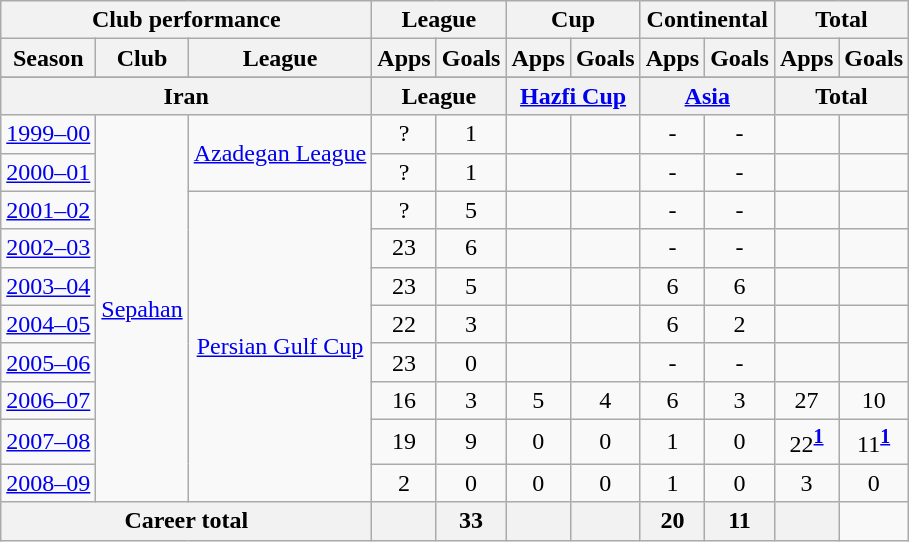<table class="wikitable" style="text-align:center">
<tr>
<th colspan=3>Club performance</th>
<th colspan=2>League</th>
<th colspan=2>Cup</th>
<th colspan=2>Continental</th>
<th colspan=2>Total</th>
</tr>
<tr>
<th>Season</th>
<th>Club</th>
<th>League</th>
<th>Apps</th>
<th>Goals</th>
<th>Apps</th>
<th>Goals</th>
<th>Apps</th>
<th>Goals</th>
<th>Apps</th>
<th>Goals</th>
</tr>
<tr>
</tr>
<tr>
<th colspan=3>Iran</th>
<th colspan=2>League</th>
<th colspan=2><a href='#'>Hazfi Cup</a></th>
<th colspan=2><a href='#'>Asia</a></th>
<th colspan=2>Total</th>
</tr>
<tr>
<td><a href='#'>1999–00</a></td>
<td rowspan="10"><a href='#'>Sepahan</a></td>
<td rowspan="2"><a href='#'>Azadegan League</a></td>
<td>?</td>
<td>1</td>
<td></td>
<td></td>
<td>-</td>
<td>-</td>
<td></td>
</tr>
<tr>
<td><a href='#'>2000–01</a></td>
<td>?</td>
<td>1</td>
<td></td>
<td></td>
<td>-</td>
<td>-</td>
<td></td>
<td></td>
</tr>
<tr>
<td><a href='#'>2001–02</a></td>
<td rowspan="8"><a href='#'>Persian Gulf Cup</a></td>
<td>?</td>
<td>5</td>
<td></td>
<td></td>
<td>-</td>
<td>-</td>
<td></td>
</tr>
<tr>
<td><a href='#'>2002–03</a></td>
<td>23</td>
<td>6</td>
<td></td>
<td></td>
<td>-</td>
<td>-</td>
<td></td>
<td></td>
</tr>
<tr>
<td><a href='#'>2003–04</a></td>
<td>23</td>
<td>5</td>
<td></td>
<td></td>
<td>6</td>
<td>6</td>
<td></td>
<td></td>
</tr>
<tr>
<td><a href='#'>2004–05</a></td>
<td>22</td>
<td>3</td>
<td></td>
<td></td>
<td>6</td>
<td>2</td>
<td></td>
<td></td>
</tr>
<tr>
<td><a href='#'>2005–06</a></td>
<td>23</td>
<td>0</td>
<td></td>
<td></td>
<td>-</td>
<td>-</td>
<td></td>
<td></td>
</tr>
<tr>
<td><a href='#'>2006–07</a></td>
<td>16</td>
<td>3</td>
<td>5</td>
<td>4</td>
<td>6</td>
<td>3</td>
<td>27</td>
<td>10</td>
</tr>
<tr>
<td><a href='#'>2007–08</a></td>
<td>19</td>
<td>9</td>
<td>0</td>
<td>0</td>
<td>1</td>
<td>0</td>
<td>22<sup><strong><a href='#'>1</a></strong></sup></td>
<td>11<sup><strong><a href='#'>1</a></strong></sup></td>
</tr>
<tr>
<td><a href='#'>2008–09</a></td>
<td>2</td>
<td>0</td>
<td>0</td>
<td>0</td>
<td>1</td>
<td>0</td>
<td>3</td>
<td>0</td>
</tr>
<tr>
<th colspan=3>Career total</th>
<th></th>
<th>33</th>
<th></th>
<th></th>
<th>20</th>
<th>11</th>
<th></th>
</tr>
</table>
